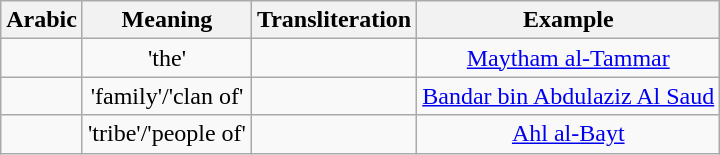<table class="wikitable" style="text-align:center">
<tr>
<th>Arabic</th>
<th>Meaning</th>
<th>Transliteration</th>
<th>Example</th>
</tr>
<tr>
<td></td>
<td>'the'</td>
<td></td>
<td><a href='#'>Maytham al-Tammar</a></td>
</tr>
<tr>
<td></td>
<td>'family'/'clan of'</td>
<td></td>
<td><a href='#'>Bandar bin Abdulaziz Al Saud</a></td>
</tr>
<tr>
<td></td>
<td>'tribe'/'people of'</td>
<td></td>
<td><a href='#'>Ahl al-Bayt</a></td>
</tr>
</table>
